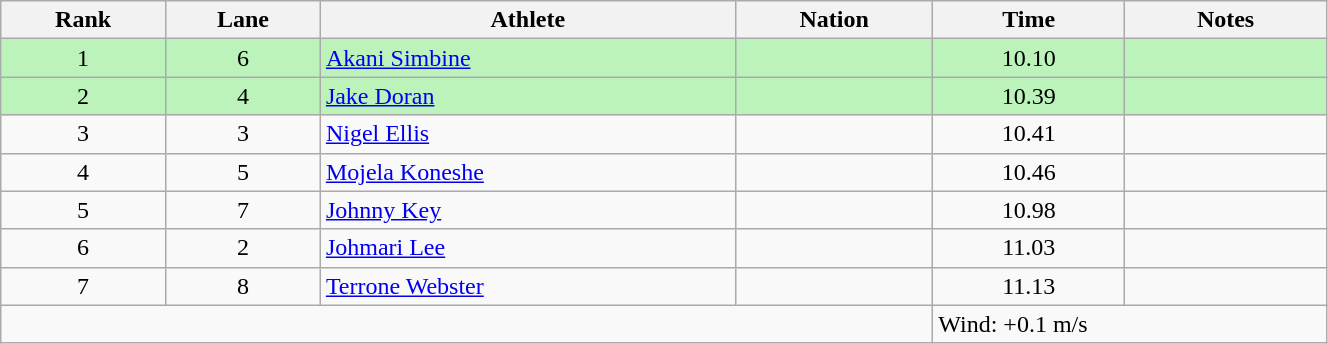<table class="wikitable sortable" style="text-align:center;width: 70%;">
<tr>
<th scope="col">Rank</th>
<th scope="col">Lane</th>
<th scope="col">Athlete</th>
<th scope="col">Nation</th>
<th scope="col">Time</th>
<th scope="col">Notes</th>
</tr>
<tr bgcolor="#bbf3bb">
<td>1</td>
<td>6</td>
<td align=left><a href='#'>Akani Simbine</a></td>
<td align=left></td>
<td>10.10</td>
<td></td>
</tr>
<tr bgcolor="#bbf3bb">
<td>2</td>
<td>4</td>
<td align=left><a href='#'>Jake Doran</a></td>
<td align=left></td>
<td>10.39</td>
<td></td>
</tr>
<tr>
<td>3</td>
<td>3</td>
<td align=left><a href='#'>Nigel Ellis</a></td>
<td align=left></td>
<td>10.41</td>
<td></td>
</tr>
<tr>
<td>4</td>
<td>5</td>
<td align=left><a href='#'>Mojela Koneshe</a></td>
<td align=left></td>
<td>10.46</td>
<td></td>
</tr>
<tr>
<td>5</td>
<td>7</td>
<td align=left><a href='#'>Johnny Key</a></td>
<td align=left></td>
<td>10.98</td>
<td></td>
</tr>
<tr>
<td>6</td>
<td>2</td>
<td align=left><a href='#'>Johmari Lee</a></td>
<td align=left></td>
<td>11.03</td>
<td></td>
</tr>
<tr>
<td>7</td>
<td>8</td>
<td align=left><a href='#'>Terrone Webster</a></td>
<td align=left></td>
<td>11.13</td>
<td></td>
</tr>
<tr class="sortbottom">
<td colspan="4"></td>
<td colspan="2" style="text-align:left;">Wind: +0.1 m/s</td>
</tr>
</table>
